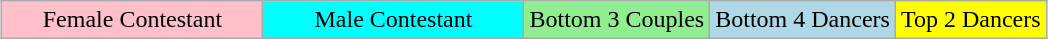<table class="wikitable" style="margin:1em auto; text-align:center;">
<tr>
<td style="background:pink;" width="25%">Female Contestant</td>
<td style="background:cyan;" width="25%">Male Contestant</td>
<td style="background:lightgreen;">Bottom 3 Couples</td>
<td style="background:lightblue;">Bottom 4 Dancers</td>
<td style="background:yellow;">Top 2 Dancers</td>
</tr>
</table>
